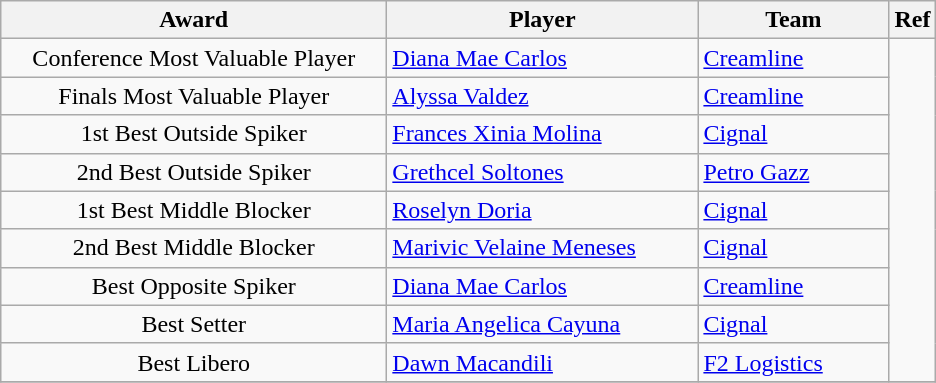<table class="wikitable">
<tr>
<th width=250>Award</th>
<th width=200>Player</th>
<th width=120>Team</th>
<th width=10>Ref</th>
</tr>
<tr>
<td style="text-align:center">Conference Most Valuable Player</td>
<td><a href='#'>Diana Mae Carlos</a></td>
<td><a href='#'>Creamline</a></td>
<td rowspan=9 style="text-align:center;"></td>
</tr>
<tr>
<td style="text-align:center">Finals Most Valuable Player</td>
<td><a href='#'>Alyssa Valdez</a></td>
<td><a href='#'>Creamline</a></td>
</tr>
<tr>
<td style="text-align:center">1st Best Outside Spiker</td>
<td><a href='#'>Frances Xinia Molina</a></td>
<td><a href='#'>Cignal</a></td>
</tr>
<tr>
<td style="text-align:center">2nd Best Outside Spiker</td>
<td><a href='#'>Grethcel Soltones</a></td>
<td><a href='#'>Petro Gazz</a></td>
</tr>
<tr>
<td style="text-align:center">1st Best Middle Blocker</td>
<td><a href='#'>Roselyn Doria</a></td>
<td><a href='#'>Cignal</a></td>
</tr>
<tr>
<td style="text-align:center">2nd Best Middle Blocker</td>
<td><a href='#'>Marivic Velaine Meneses</a></td>
<td><a href='#'>Cignal</a></td>
</tr>
<tr>
<td style="text-align:center">Best Opposite Spiker</td>
<td><a href='#'>Diana Mae Carlos</a></td>
<td><a href='#'>Creamline</a></td>
</tr>
<tr>
<td style="text-align:center">Best Setter</td>
<td><a href='#'>Maria Angelica Cayuna</a></td>
<td><a href='#'>Cignal</a></td>
</tr>
<tr>
<td style="text-align:center">Best Libero</td>
<td><a href='#'>Dawn Macandili</a></td>
<td><a href='#'>F2 Logistics</a></td>
</tr>
<tr>
</tr>
</table>
